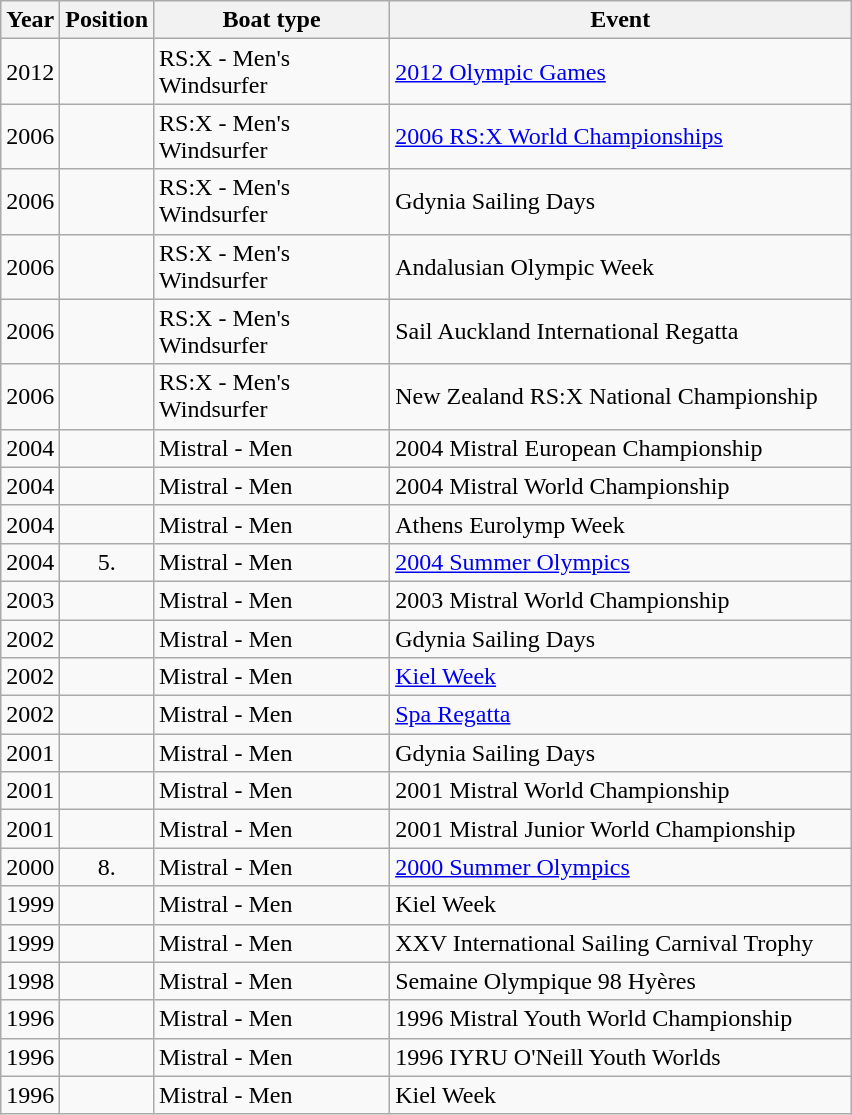<table class="wikitable">
<tr>
<th width="30">Year</th>
<th width="20">Position</th>
<th width="150">Boat type</th>
<th width="300">Event</th>
</tr>
<tr>
<td>2012</td>
<td align="center"></td>
<td>RS:X - Men's Windsurfer</td>
<td> <a href='#'>2012 Olympic Games</a></td>
</tr>
<tr>
<td>2006</td>
<td align="center"></td>
<td>RS:X - Men's Windsurfer</td>
<td> <a href='#'>2006 RS:X World Championships</a></td>
</tr>
<tr>
<td>2006</td>
<td align="center"></td>
<td>RS:X - Men's Windsurfer</td>
<td> Gdynia Sailing Days</td>
</tr>
<tr>
<td>2006</td>
<td align="center"></td>
<td>RS:X - Men's Windsurfer</td>
<td> Andalusian Olympic Week</td>
</tr>
<tr>
<td>2006</td>
<td align="center"></td>
<td>RS:X - Men's Windsurfer</td>
<td> Sail Auckland International Regatta</td>
</tr>
<tr>
<td>2006</td>
<td align="center"></td>
<td>RS:X - Men's Windsurfer</td>
<td> New Zealand RS:X National Championship</td>
</tr>
<tr>
<td>2004</td>
<td align="center"></td>
<td>Mistral - Men</td>
<td> 2004 Mistral European Championship</td>
</tr>
<tr>
<td>2004</td>
<td align="center"></td>
<td>Mistral - Men</td>
<td> 2004 Mistral World Championship</td>
</tr>
<tr>
<td>2004</td>
<td align="center"></td>
<td>Mistral - Men</td>
<td> Athens Eurolymp Week</td>
</tr>
<tr>
<td>2004</td>
<td align="center">5.</td>
<td>Mistral - Men</td>
<td> <a href='#'>2004 Summer Olympics</a></td>
</tr>
<tr>
<td>2003</td>
<td align="center"></td>
<td>Mistral - Men</td>
<td> 2003 Mistral World Championship</td>
</tr>
<tr>
<td>2002</td>
<td align="center"></td>
<td>Mistral - Men</td>
<td> Gdynia Sailing Days</td>
</tr>
<tr>
<td>2002</td>
<td align="center"></td>
<td>Mistral - Men</td>
<td> <a href='#'>Kiel Week</a></td>
</tr>
<tr>
<td>2002</td>
<td align="center"></td>
<td>Mistral - Men</td>
<td> <a href='#'>Spa Regatta</a></td>
</tr>
<tr>
<td>2001</td>
<td align="center"></td>
<td>Mistral - Men</td>
<td> Gdynia Sailing Days</td>
</tr>
<tr>
<td>2001</td>
<td align="center"></td>
<td>Mistral - Men</td>
<td> 2001 Mistral World Championship</td>
</tr>
<tr>
<td>2001</td>
<td align="center"></td>
<td>Mistral - Men</td>
<td> 2001 Mistral Junior World Championship</td>
</tr>
<tr>
<td>2000</td>
<td align="center">8.</td>
<td>Mistral - Men</td>
<td> <a href='#'>2000 Summer Olympics</a></td>
</tr>
<tr>
<td>1999</td>
<td align="center"></td>
<td>Mistral - Men</td>
<td> Kiel Week</td>
</tr>
<tr>
<td>1999</td>
<td align="center"></td>
<td>Mistral - Men</td>
<td> XXV International Sailing Carnival Trophy</td>
</tr>
<tr>
<td>1998</td>
<td align="center"></td>
<td>Mistral - Men</td>
<td> Semaine Olympique 98 Hyères</td>
</tr>
<tr>
<td>1996</td>
<td align="center"></td>
<td>Mistral - Men</td>
<td> 1996 Mistral Youth World Championship</td>
</tr>
<tr>
<td>1996</td>
<td align="center"></td>
<td>Mistral - Men</td>
<td> 1996 IYRU O'Neill Youth Worlds</td>
</tr>
<tr>
<td>1996</td>
<td align="center"></td>
<td>Mistral - Men</td>
<td> Kiel Week</td>
</tr>
</table>
